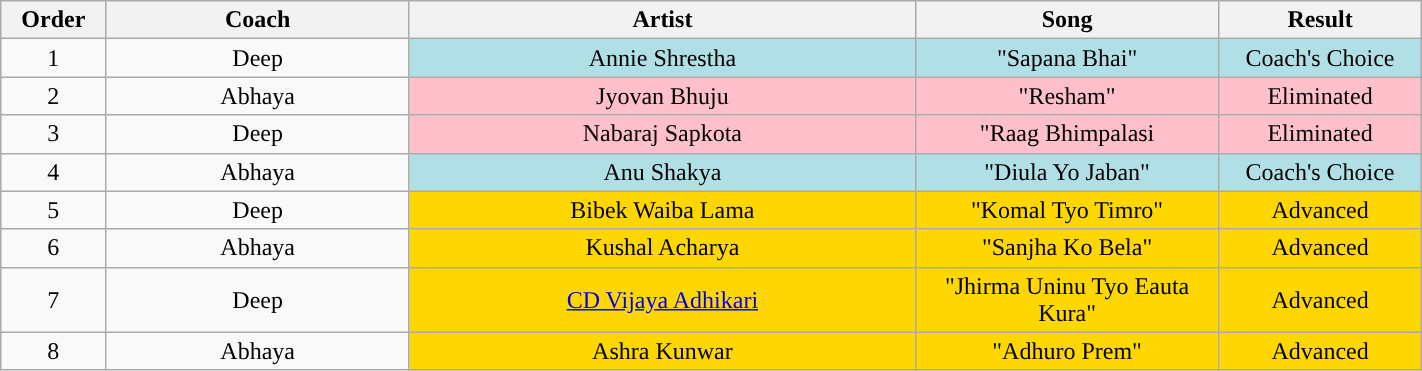<table class="wikitable plainrowheaders" style="text-align:center; width:75%;">
<tr>
<th scope="col" style="width:05%;">Order</th>
<th scope="col" style="width:15%;">Coach</th>
<th scope="col" style="width:25%;">Artist</th>
<th scope="col" style="width:15%;">Song</th>
<th scope="col" style="width:10%;">Result</th>
</tr>
<tr>
<td scope="row">1</td>
<td>Deep</td>
<td style="background:#b0e0e6">Annie Shrestha</td>
<td style="background:#b0e0e6">"Sapana Bhai"</td>
<td style="background:#b0e0e6">Coach's Choice</td>
</tr>
<tr>
<td scope="row">2</td>
<td>Abhaya</td>
<td style="background:pink">Jyovan Bhuju</td>
<td style="background:pink">"Resham"</td>
<td style="background:pink">Eliminated</td>
</tr>
<tr>
<td scope="row">3</td>
<td>Deep</td>
<td style="background:pink">Nabaraj Sapkota</td>
<td style="background:pink">"Raag Bhimpalasi</td>
<td style="background:pink">Eliminated</td>
</tr>
<tr>
<td scope="row">4</td>
<td>Abhaya</td>
<td style="background:#b0e0e6">Anu Shakya</td>
<td style="background:#b0e0e6">"Diula Yo Jaban"</td>
<td style="background:#b0e0e6">Coach's Choice</td>
</tr>
<tr>
<td scope="row">5</td>
<td>Deep</td>
<td style="background:gold">Bibek Waiba Lama</td>
<td style="background:gold">"Komal Tyo Timro"</td>
<td style="background:gold">Advanced</td>
</tr>
<tr>
<td scope="row">6</td>
<td>Abhaya</td>
<td style="background:gold">Kushal Acharya</td>
<td style="background:gold">"Sanjha Ko Bela"</td>
<td style="background:gold">Advanced</td>
</tr>
<tr>
<td scope="row">7</td>
<td>Deep</td>
<td style="background:gold"><a href='#'>CD Vijaya Adhikari</a></td>
<td style="background:gold">"Jhirma Uninu Tyo Eauta Kura"</td>
<td style="background:gold">Advanced</td>
</tr>
<tr>
<td scope="row">8</td>
<td>Abhaya</td>
<td style="background:gold">Ashra Kunwar</td>
<td style="background:gold">"Adhuro Prem"</td>
<td style="background:gold">Advanced</td>
</tr>
</table>
